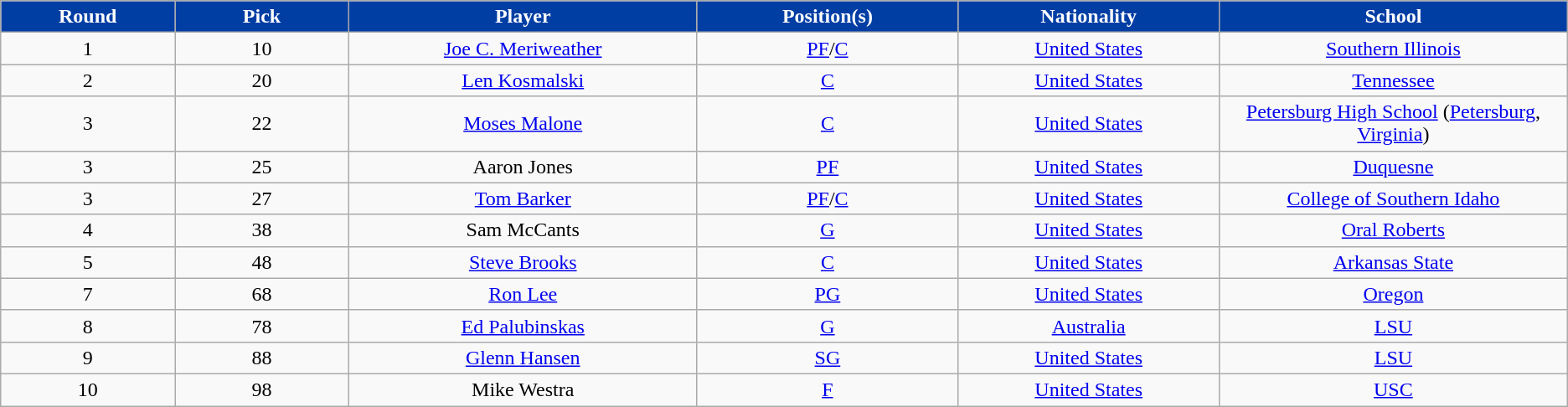<table class="wikitable sortable sortable">
<tr>
<th style="background:#003EA4; color:#FFFFFF" width="10%">Round</th>
<th style="background:#003EA4; color:#FFFFFF" width="10%">Pick</th>
<th style="background:#003EA4; color:#FFFFFF" width="20%">Player</th>
<th style="background:#003EA4; color:#FFFFFF" width="15%">Position(s)</th>
<th style="background:#003EA4; color:#FFFFFF" width="15%">Nationality</th>
<th style="background:#003EA4; color:#FFFFFF" width="20%">School</th>
</tr>
<tr style="text-align: center">
<td>1</td>
<td>10</td>
<td><a href='#'>Joe C. Meriweather</a></td>
<td><a href='#'>PF</a>/<a href='#'>C</a></td>
<td> <a href='#'>United States</a></td>
<td><a href='#'>Southern Illinois</a></td>
</tr>
<tr style="text-align: center">
<td>2</td>
<td>20</td>
<td><a href='#'>Len Kosmalski</a></td>
<td><a href='#'>C</a></td>
<td> <a href='#'>United States</a></td>
<td><a href='#'>Tennessee</a></td>
</tr>
<tr style="text-align: center">
<td>3</td>
<td>22</td>
<td><a href='#'>Moses Malone</a></td>
<td><a href='#'>C</a></td>
<td> <a href='#'>United States</a></td>
<td><a href='#'>Petersburg High School</a> (<a href='#'>Petersburg</a>, <a href='#'>Virginia</a>)</td>
</tr>
<tr style="text-align: center">
<td>3</td>
<td>25</td>
<td>Aaron Jones</td>
<td><a href='#'>PF</a></td>
<td> <a href='#'>United States</a></td>
<td><a href='#'>Duquesne</a></td>
</tr>
<tr style="text-align: center">
<td>3</td>
<td>27</td>
<td><a href='#'>Tom Barker</a></td>
<td><a href='#'>PF</a>/<a href='#'>C</a></td>
<td> <a href='#'>United States</a></td>
<td><a href='#'>College of Southern Idaho</a></td>
</tr>
<tr style="text-align: center">
<td>4</td>
<td>38</td>
<td>Sam McCants</td>
<td><a href='#'>G</a></td>
<td> <a href='#'>United States</a></td>
<td><a href='#'>Oral Roberts</a></td>
</tr>
<tr style="text-align: center">
<td>5</td>
<td>48</td>
<td><a href='#'>Steve Brooks</a></td>
<td><a href='#'>C</a></td>
<td> <a href='#'>United States</a></td>
<td><a href='#'>Arkansas State</a></td>
</tr>
<tr style="text-align: center">
<td>7</td>
<td>68</td>
<td><a href='#'>Ron Lee</a></td>
<td><a href='#'>PG</a></td>
<td> <a href='#'>United States</a></td>
<td><a href='#'>Oregon</a></td>
</tr>
<tr style="text-align: center">
<td>8</td>
<td>78</td>
<td><a href='#'>Ed Palubinskas</a></td>
<td><a href='#'>G</a></td>
<td> <a href='#'>Australia</a></td>
<td><a href='#'>LSU</a></td>
</tr>
<tr style="text-align: center">
<td>9</td>
<td>88</td>
<td><a href='#'>Glenn Hansen</a></td>
<td><a href='#'>SG</a></td>
<td> <a href='#'>United States</a></td>
<td><a href='#'>LSU</a></td>
</tr>
<tr style="text-align: center">
<td>10</td>
<td>98</td>
<td>Mike Westra</td>
<td><a href='#'>F</a></td>
<td> <a href='#'>United States</a></td>
<td><a href='#'>USC</a></td>
</tr>
</table>
